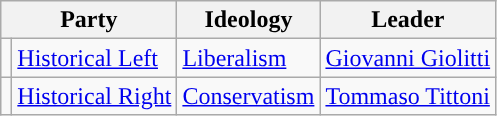<table class=wikitable style="font-size:100%">
<tr>
<th colspan=2>Party</th>
<th>Ideology</th>
<th>Leader</th>
</tr>
<tr>
<td style="color:inherit;background:"></td>
<td><a href='#'>Historical Left</a></td>
<td><a href='#'>Liberalism</a></td>
<td><a href='#'>Giovanni Giolitti</a></td>
</tr>
<tr>
<td style="color:inherit;background:"></td>
<td><a href='#'>Historical Right</a></td>
<td><a href='#'>Conservatism</a></td>
<td><a href='#'>Tommaso Tittoni</a></td>
</tr>
</table>
